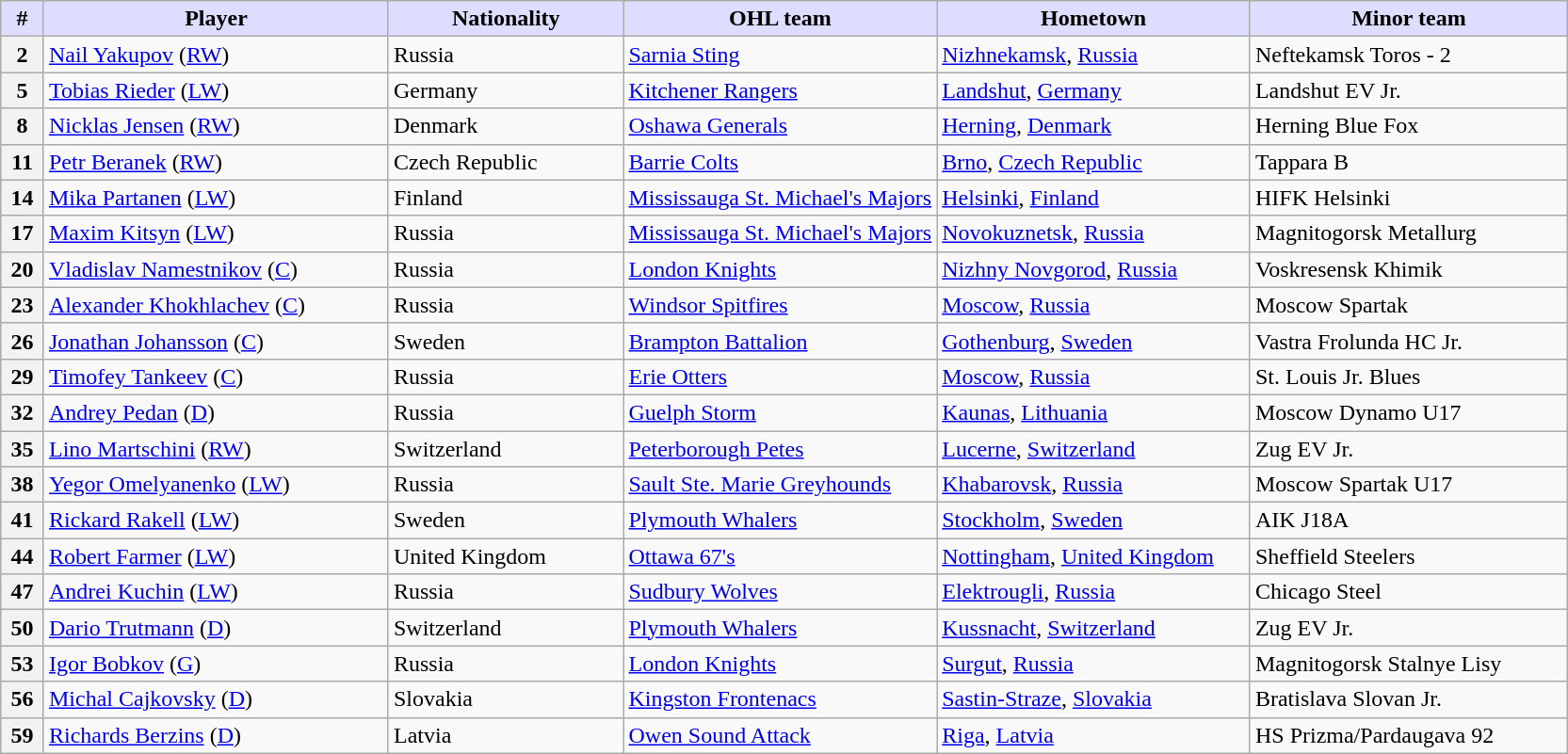<table class="wikitable">
<tr>
<th style="background:#ddf; width:2.75%;">#</th>
<th style="background:#ddf; width:22.0%;">Player</th>
<th style="background:#ddf; width:15.0%;">Nationality</th>
<th style="background:#ddf; width:20.0%;">OHL team</th>
<th style="background:#ddf; width:20.0%;">Hometown</th>
<th style="background:#ddf; width:100.0%;">Minor team</th>
</tr>
<tr>
<th>2</th>
<td><a href='#'>Nail Yakupov</a> (<a href='#'>RW</a>)</td>
<td> Russia</td>
<td><a href='#'>Sarnia Sting</a></td>
<td><a href='#'>Nizhnekamsk</a>, <a href='#'>Russia</a></td>
<td>Neftekamsk Toros - 2</td>
</tr>
<tr>
<th>5</th>
<td><a href='#'>Tobias Rieder</a> (<a href='#'>LW</a>)</td>
<td> Germany</td>
<td><a href='#'>Kitchener Rangers</a></td>
<td><a href='#'>Landshut</a>, <a href='#'>Germany</a></td>
<td>Landshut EV Jr.</td>
</tr>
<tr>
<th>8</th>
<td><a href='#'>Nicklas Jensen</a> (<a href='#'>RW</a>)</td>
<td> Denmark</td>
<td><a href='#'>Oshawa Generals</a></td>
<td><a href='#'>Herning</a>, <a href='#'>Denmark</a></td>
<td>Herning Blue Fox</td>
</tr>
<tr>
<th>11</th>
<td><a href='#'>Petr Beranek</a> (<a href='#'>RW</a>)</td>
<td> Czech Republic</td>
<td><a href='#'>Barrie Colts</a></td>
<td><a href='#'>Brno</a>, <a href='#'>Czech Republic</a></td>
<td>Tappara B</td>
</tr>
<tr>
<th>14</th>
<td><a href='#'>Mika Partanen</a> (<a href='#'>LW</a>)</td>
<td> Finland</td>
<td><a href='#'>Mississauga St. Michael's Majors</a></td>
<td><a href='#'>Helsinki</a>, <a href='#'>Finland</a></td>
<td>HIFK Helsinki</td>
</tr>
<tr>
<th>17</th>
<td><a href='#'>Maxim Kitsyn</a> (<a href='#'>LW</a>)</td>
<td> Russia</td>
<td><a href='#'>Mississauga St. Michael's Majors</a></td>
<td><a href='#'>Novokuznetsk</a>, <a href='#'>Russia</a></td>
<td>Magnitogorsk Metallurg</td>
</tr>
<tr>
<th>20</th>
<td><a href='#'>Vladislav Namestnikov</a> (<a href='#'>C</a>)</td>
<td> Russia</td>
<td><a href='#'>London Knights</a></td>
<td><a href='#'>Nizhny Novgorod</a>, <a href='#'>Russia</a></td>
<td>Voskresensk Khimik</td>
</tr>
<tr>
<th>23</th>
<td><a href='#'>Alexander Khokhlachev</a> (<a href='#'>C</a>)</td>
<td> Russia</td>
<td><a href='#'>Windsor Spitfires</a></td>
<td><a href='#'>Moscow</a>, <a href='#'>Russia</a></td>
<td>Moscow Spartak</td>
</tr>
<tr>
<th>26</th>
<td><a href='#'>Jonathan Johansson</a> (<a href='#'>C</a>)</td>
<td> Sweden</td>
<td><a href='#'>Brampton Battalion</a></td>
<td><a href='#'>Gothenburg</a>, <a href='#'>Sweden</a></td>
<td>Vastra Frolunda HC Jr.</td>
</tr>
<tr>
<th>29</th>
<td><a href='#'>Timofey Tankeev</a> (<a href='#'>C</a>)</td>
<td> Russia</td>
<td><a href='#'>Erie Otters</a></td>
<td><a href='#'>Moscow</a>, <a href='#'>Russia</a></td>
<td>St. Louis Jr. Blues</td>
</tr>
<tr>
<th>32</th>
<td><a href='#'>Andrey Pedan</a> (<a href='#'>D</a>)</td>
<td> Russia</td>
<td><a href='#'>Guelph Storm</a></td>
<td><a href='#'>Kaunas</a>, <a href='#'>Lithuania</a></td>
<td>Moscow Dynamo U17</td>
</tr>
<tr>
<th>35</th>
<td><a href='#'>Lino Martschini</a> (<a href='#'>RW</a>)</td>
<td> Switzerland</td>
<td><a href='#'>Peterborough Petes</a></td>
<td><a href='#'>Lucerne</a>, <a href='#'>Switzerland</a></td>
<td>Zug EV Jr.</td>
</tr>
<tr>
<th>38</th>
<td><a href='#'>Yegor Omelyanenko</a> (<a href='#'>LW</a>)</td>
<td> Russia</td>
<td><a href='#'>Sault Ste. Marie Greyhounds</a></td>
<td><a href='#'>Khabarovsk</a>, <a href='#'>Russia</a></td>
<td>Moscow Spartak U17</td>
</tr>
<tr>
<th>41</th>
<td><a href='#'>Rickard Rakell</a> (<a href='#'>LW</a>)</td>
<td> Sweden</td>
<td><a href='#'>Plymouth Whalers</a></td>
<td><a href='#'>Stockholm</a>, <a href='#'>Sweden</a></td>
<td>AIK J18A</td>
</tr>
<tr>
<th>44</th>
<td><a href='#'>Robert Farmer</a> (<a href='#'>LW</a>)</td>
<td> United Kingdom</td>
<td><a href='#'>Ottawa 67's</a></td>
<td><a href='#'>Nottingham</a>, <a href='#'>United Kingdom</a></td>
<td>Sheffield Steelers</td>
</tr>
<tr>
<th>47</th>
<td><a href='#'>Andrei Kuchin</a> (<a href='#'>LW</a>)</td>
<td> Russia</td>
<td><a href='#'>Sudbury Wolves</a></td>
<td><a href='#'>Elektrougli</a>, <a href='#'>Russia</a></td>
<td>Chicago Steel</td>
</tr>
<tr>
<th>50</th>
<td><a href='#'>Dario Trutmann</a> (<a href='#'>D</a>)</td>
<td> Switzerland</td>
<td><a href='#'>Plymouth Whalers</a></td>
<td><a href='#'>Kussnacht</a>, <a href='#'>Switzerland</a></td>
<td>Zug EV Jr.</td>
</tr>
<tr>
<th>53</th>
<td><a href='#'>Igor Bobkov</a> (<a href='#'>G</a>)</td>
<td> Russia</td>
<td><a href='#'>London Knights</a></td>
<td><a href='#'>Surgut</a>, <a href='#'>Russia</a></td>
<td>Magnitogorsk Stalnye Lisy</td>
</tr>
<tr>
<th>56</th>
<td><a href='#'>Michal Cajkovsky</a> (<a href='#'>D</a>)</td>
<td> Slovakia</td>
<td><a href='#'>Kingston Frontenacs</a></td>
<td><a href='#'>Sastin-Straze</a>, <a href='#'>Slovakia</a></td>
<td>Bratislava Slovan Jr.</td>
</tr>
<tr>
<th>59</th>
<td><a href='#'>Richards Berzins</a> (<a href='#'>D</a>)</td>
<td> Latvia</td>
<td><a href='#'>Owen Sound Attack</a></td>
<td><a href='#'>Riga</a>, <a href='#'>Latvia</a></td>
<td>HS Prizma/Pardaugava 92</td>
</tr>
</table>
